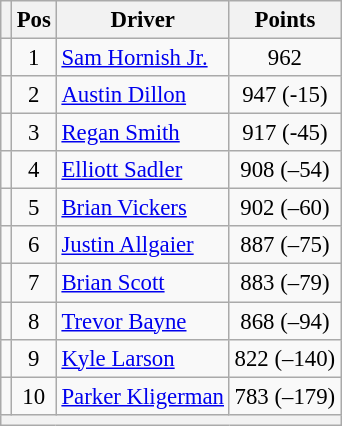<table class="wikitable" style="font-size: 95%;">
<tr>
<th></th>
<th>Pos</th>
<th>Driver</th>
<th>Points</th>
</tr>
<tr>
<td align="left"></td>
<td style="text-align:center;">1</td>
<td><a href='#'>Sam Hornish Jr.</a></td>
<td style="text-align:center;">962</td>
</tr>
<tr>
<td align="left"></td>
<td style="text-align:center;">2</td>
<td><a href='#'>Austin Dillon</a></td>
<td style="text-align:center;">947 (-15)</td>
</tr>
<tr>
<td align="left"></td>
<td style="text-align:center;">3</td>
<td><a href='#'>Regan Smith</a></td>
<td style="text-align:center;">917 (-45)</td>
</tr>
<tr>
<td align="left"></td>
<td style="text-align:center;">4</td>
<td><a href='#'>Elliott Sadler</a></td>
<td style="text-align:center;">908 (–54)</td>
</tr>
<tr>
<td align="left"></td>
<td style="text-align:center;">5</td>
<td><a href='#'>Brian Vickers</a></td>
<td style="text-align:center;">902 (–60)</td>
</tr>
<tr>
<td align="left"></td>
<td style="text-align:center;">6</td>
<td><a href='#'>Justin Allgaier</a></td>
<td style="text-align:center;">887 (–75)</td>
</tr>
<tr>
<td align="left"></td>
<td style="text-align:center;">7</td>
<td><a href='#'>Brian Scott</a></td>
<td style="text-align:center;">883 (–79)</td>
</tr>
<tr>
<td align="left"></td>
<td style="text-align:center;">8</td>
<td><a href='#'>Trevor Bayne</a></td>
<td style="text-align:center;">868 (–94)</td>
</tr>
<tr>
<td align="left"></td>
<td style="text-align:center;">9</td>
<td><a href='#'>Kyle Larson</a></td>
<td style="text-align:center;">822 (–140)</td>
</tr>
<tr>
<td align="left"></td>
<td style="text-align:center;">10</td>
<td><a href='#'>Parker Kligerman</a></td>
<td style="text-align:center;">783 (–179)</td>
</tr>
<tr class="sortbottom">
<th colspan="9"></th>
</tr>
</table>
